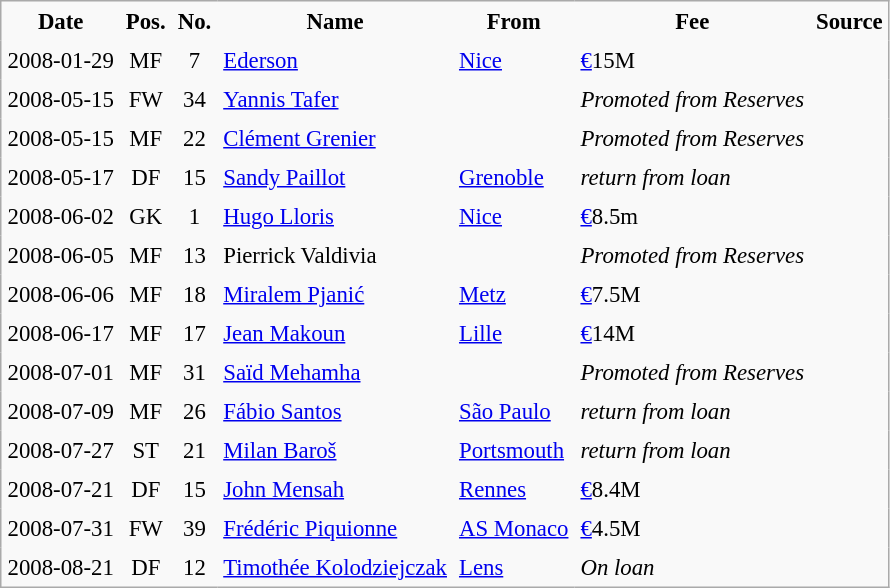<table class= border="2" cellpadding="4" cellspacing="0" style="text-align:centre; margin: 1em 1em 1em 0; background: #f9f9f9; border: 1px #aaa solid; border-collapse: collapse; font-size: 95%;">
<tr>
<th>Date</th>
<th>Pos.</th>
<th>No.</th>
<th>Name</th>
<th>From</th>
<th>Fee</th>
<th>Source</th>
</tr>
<tr>
<td>2008-01-29</td>
<td align=center>MF</td>
<td align=center>7</td>
<td> <a href='#'>Ederson</a></td>
<td> <a href='#'>Nice</a></td>
<td><a href='#'>€</a>15M</td>
<td></td>
</tr>
<tr>
<td>2008-05-15</td>
<td align=center>FW</td>
<td align=center>34</td>
<td> <a href='#'>Yannis Tafer</a></td>
<td></td>
<td><em>Promoted from Reserves</em></td>
<td></td>
</tr>
<tr>
<td>2008-05-15</td>
<td align=center>MF</td>
<td align=center>22</td>
<td> <a href='#'>Clément Grenier</a></td>
<td></td>
<td><em>Promoted from Reserves</em></td>
<td></td>
</tr>
<tr>
<td>2008-05-17</td>
<td align=center>DF</td>
<td align=center>15</td>
<td> <a href='#'>Sandy Paillot</a></td>
<td> <a href='#'>Grenoble</a></td>
<td><em>return from loan</em></td>
<td></td>
</tr>
<tr>
<td>2008-06-02</td>
<td align=center>GK</td>
<td align=center>1</td>
<td> <a href='#'>Hugo Lloris</a></td>
<td> <a href='#'>Nice</a></td>
<td><a href='#'>€</a>8.5m</td>
<td></td>
</tr>
<tr>
<td>2008-06-05</td>
<td align=center>MF</td>
<td align=center>13</td>
<td> Pierrick Valdivia</td>
<td></td>
<td><em>Promoted from Reserves</em></td>
<td></td>
</tr>
<tr>
<td>2008-06-06</td>
<td align=center>MF</td>
<td align=center>18</td>
<td> <a href='#'>Miralem Pjanić</a></td>
<td> <a href='#'>Metz</a></td>
<td><a href='#'>€</a>7.5M</td>
<td></td>
</tr>
<tr>
<td>2008-06-17</td>
<td align=center>MF</td>
<td align=center>17</td>
<td> <a href='#'>Jean Makoun</a></td>
<td> <a href='#'>Lille</a></td>
<td><a href='#'>€</a>14M</td>
<td></td>
</tr>
<tr>
<td>2008-07-01</td>
<td align=center>MF</td>
<td align=center>31</td>
<td> <a href='#'>Saïd Mehamha</a></td>
<td></td>
<td><em>Promoted from Reserves</em></td>
<td></td>
</tr>
<tr>
<td>2008-07-09</td>
<td align=center>MF</td>
<td align=center>26</td>
<td> <a href='#'>Fábio Santos</a></td>
<td> <a href='#'>São Paulo</a></td>
<td><em>return from loan</em></td>
</tr>
<tr>
<td>2008-07-27</td>
<td align=center>ST</td>
<td align=center>21</td>
<td> <a href='#'>Milan Baroš</a></td>
<td> <a href='#'>Portsmouth</a></td>
<td><em>return from loan</em></td>
<td></td>
</tr>
<tr>
<td>2008-07-21</td>
<td align=center>DF</td>
<td align=center>15</td>
<td> <a href='#'>John Mensah</a></td>
<td> <a href='#'>Rennes</a></td>
<td><a href='#'>€</a>8.4M</td>
<td></td>
</tr>
<tr>
<td>2008-07-31</td>
<td align=center>FW</td>
<td align=center>39</td>
<td> <a href='#'>Frédéric Piquionne</a></td>
<td> <a href='#'>AS Monaco</a></td>
<td><a href='#'>€</a>4.5M</td>
<td></td>
</tr>
<tr>
<td>2008-08-21</td>
<td align=center>DF</td>
<td align=center>12</td>
<td> <a href='#'>Timothée Kolodziejczak</a></td>
<td> <a href='#'>Lens</a></td>
<td><em>On loan</em></td>
<td></td>
</tr>
</table>
